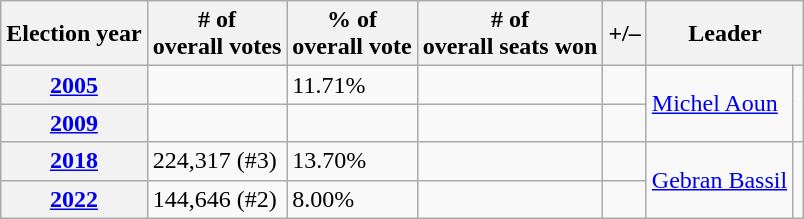<table class="wikitable">
<tr>
<th>Election year</th>
<th># of<br>overall votes</th>
<th>% of<br>overall vote</th>
<th># of<br>overall seats won</th>
<th>+/–</th>
<th colspan="2">Leader</th>
</tr>
<tr>
<th><a href='#'>2005</a></th>
<td></td>
<td>11.71%</td>
<td></td>
<td></td>
<td rowspan="2"><a href='#'>Michel Aoun</a></td>
<td rowspan="2"></td>
</tr>
<tr>
<th><a href='#'>2009</a></th>
<td></td>
<td></td>
<td></td>
<td></td>
</tr>
<tr>
<th><a href='#'>2018</a></th>
<td>224,317 (#3)</td>
<td>13.70%</td>
<td></td>
<td></td>
<td rowspan="2" style="text-align: center"><a href='#'>Gebran Bassil</a></td>
<td rowspan="2"></td>
</tr>
<tr>
<th><a href='#'>2022</a></th>
<td>144,646 (#2)</td>
<td>8.00%</td>
<td></td>
<td></td>
</tr>
</table>
